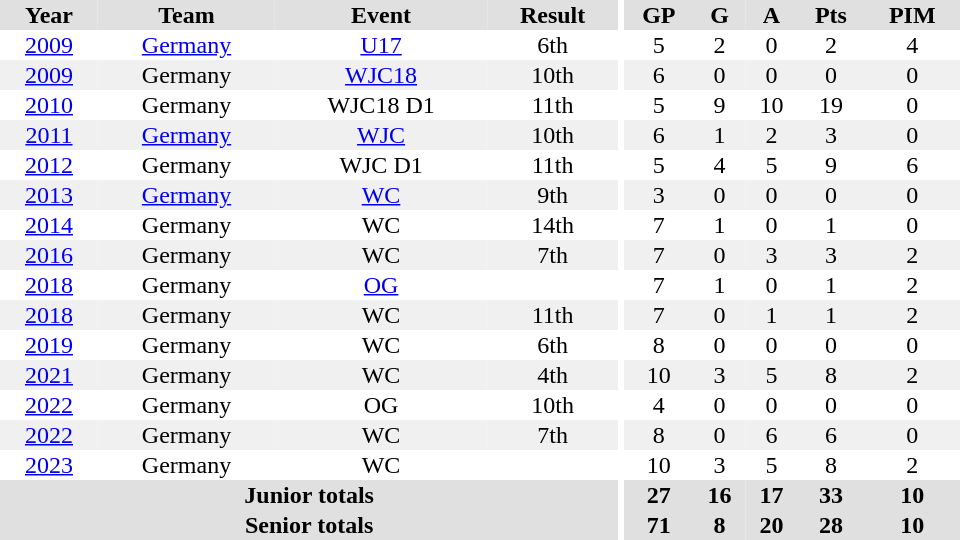<table border="0" cellpadding="1" cellspacing="0" ID="Table3" style="text-align:center; width:40em">
<tr ALIGN="center" bgcolor="#e0e0e0">
<th>Year</th>
<th>Team</th>
<th>Event</th>
<th>Result</th>
<th rowspan="99" bgcolor="#ffffff"></th>
<th>GP</th>
<th>G</th>
<th>A</th>
<th>Pts</th>
<th>PIM</th>
</tr>
<tr>
<td><a href='#'>2009</a></td>
<td><a href='#'>Germany</a></td>
<td><a href='#'>U17</a></td>
<td>6th</td>
<td>5</td>
<td>2</td>
<td>0</td>
<td>2</td>
<td>4</td>
</tr>
<tr bgcolor="#f0f0f0">
<td><a href='#'>2009</a></td>
<td>Germany</td>
<td><a href='#'>WJC18</a></td>
<td>10th</td>
<td>6</td>
<td>0</td>
<td>0</td>
<td>0</td>
<td>0</td>
</tr>
<tr>
<td><a href='#'>2010</a></td>
<td>Germany</td>
<td>WJC18 D1</td>
<td>11th</td>
<td>5</td>
<td>9</td>
<td>10</td>
<td>19</td>
<td>0</td>
</tr>
<tr bgcolor="#f0f0f0">
<td><a href='#'>2011</a></td>
<td><a href='#'>Germany</a></td>
<td><a href='#'>WJC</a></td>
<td>10th</td>
<td>6</td>
<td>1</td>
<td>2</td>
<td>3</td>
<td>0</td>
</tr>
<tr>
<td><a href='#'>2012</a></td>
<td>Germany</td>
<td>WJC D1</td>
<td>11th</td>
<td>5</td>
<td>4</td>
<td>5</td>
<td>9</td>
<td>6</td>
</tr>
<tr bgcolor="#f0f0f0">
<td><a href='#'>2013</a></td>
<td><a href='#'>Germany</a></td>
<td><a href='#'>WC</a></td>
<td>9th</td>
<td>3</td>
<td>0</td>
<td>0</td>
<td>0</td>
<td>0</td>
</tr>
<tr>
<td><a href='#'>2014</a></td>
<td>Germany</td>
<td>WC</td>
<td>14th</td>
<td>7</td>
<td>1</td>
<td>0</td>
<td>1</td>
<td>0</td>
</tr>
<tr bgcolor="#f0f0f0">
<td><a href='#'>2016</a></td>
<td>Germany</td>
<td>WC</td>
<td>7th</td>
<td>7</td>
<td>0</td>
<td>3</td>
<td>3</td>
<td>2</td>
</tr>
<tr>
<td><a href='#'>2018</a></td>
<td>Germany</td>
<td><a href='#'>OG</a></td>
<td></td>
<td>7</td>
<td>1</td>
<td>0</td>
<td>1</td>
<td>2</td>
</tr>
<tr bgcolor="#f0f0f0">
<td><a href='#'>2018</a></td>
<td>Germany</td>
<td>WC</td>
<td>11th</td>
<td>7</td>
<td>0</td>
<td>1</td>
<td>1</td>
<td>2</td>
</tr>
<tr>
<td><a href='#'>2019</a></td>
<td>Germany</td>
<td>WC</td>
<td>6th</td>
<td>8</td>
<td>0</td>
<td>0</td>
<td>0</td>
<td>0</td>
</tr>
<tr bgcolor="#f0f0f0">
<td><a href='#'>2021</a></td>
<td>Germany</td>
<td>WC</td>
<td>4th</td>
<td>10</td>
<td>3</td>
<td>5</td>
<td>8</td>
<td>2</td>
</tr>
<tr>
<td><a href='#'>2022</a></td>
<td>Germany</td>
<td>OG</td>
<td>10th</td>
<td>4</td>
<td>0</td>
<td>0</td>
<td>0</td>
<td>0</td>
</tr>
<tr bgcolor="#f0f0f0">
<td><a href='#'>2022</a></td>
<td>Germany</td>
<td>WC</td>
<td>7th</td>
<td>8</td>
<td>0</td>
<td>6</td>
<td>6</td>
<td>0</td>
</tr>
<tr>
<td><a href='#'>2023</a></td>
<td>Germany</td>
<td>WC</td>
<td></td>
<td>10</td>
<td>3</td>
<td>5</td>
<td>8</td>
<td>2</td>
</tr>
<tr bgcolor="#e0e0e0">
<th colspan="4">Junior totals</th>
<th>27</th>
<th>16</th>
<th>17</th>
<th>33</th>
<th>10</th>
</tr>
<tr bgcolor="#e0e0e0">
<th colspan="4">Senior totals</th>
<th>71</th>
<th>8</th>
<th>20</th>
<th>28</th>
<th>10</th>
</tr>
</table>
